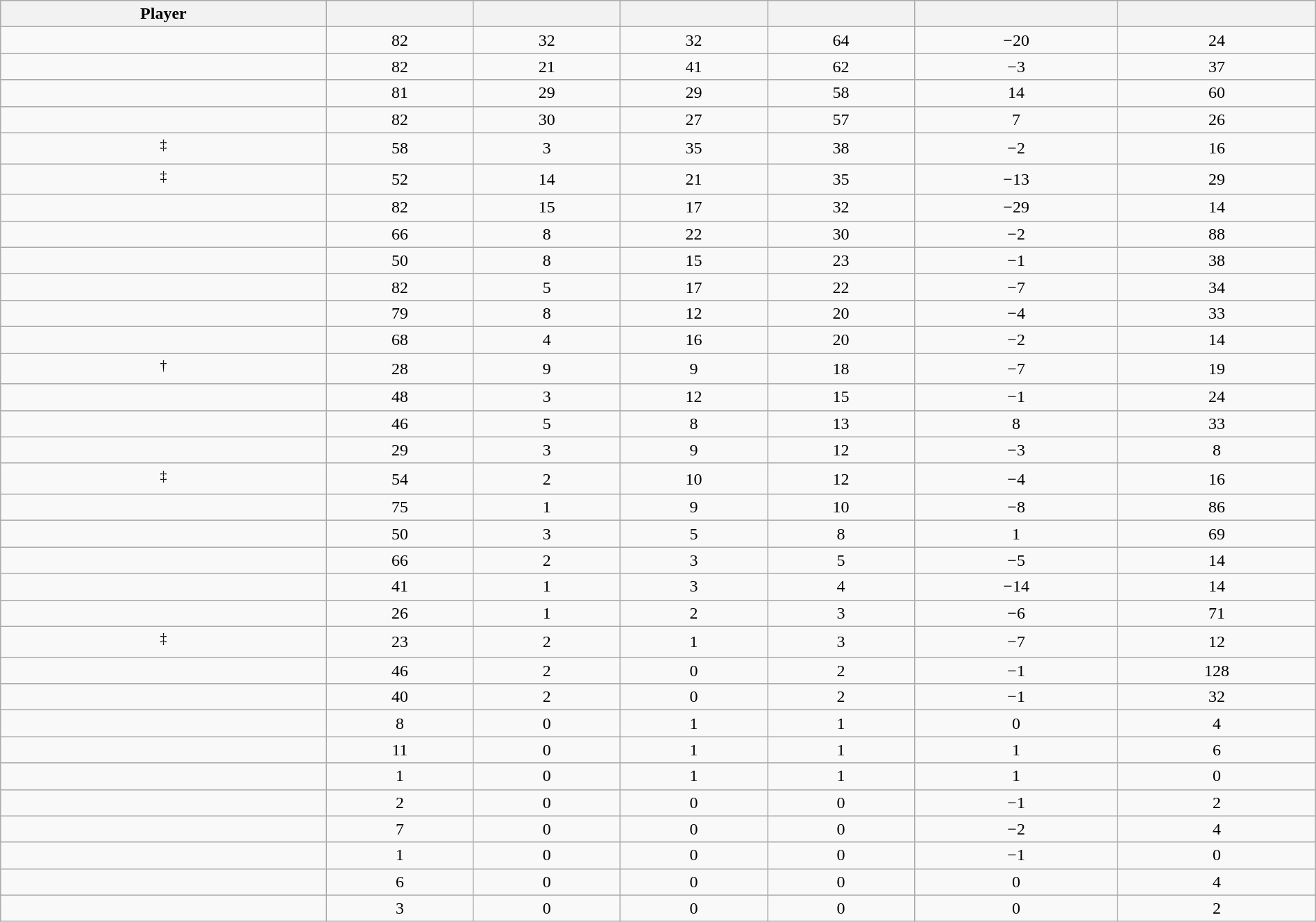<table class="wikitable sortable" style="width:100%;">
<tr align=center>
<th>Player</th>
<th></th>
<th></th>
<th></th>
<th></th>
<th data-sort-type="number"></th>
<th></th>
</tr>
<tr align=center>
<td></td>
<td>82</td>
<td>32</td>
<td>32</td>
<td>64</td>
<td>−20</td>
<td>24</td>
</tr>
<tr align=center>
<td></td>
<td>82</td>
<td>21</td>
<td>41</td>
<td>62</td>
<td>−3</td>
<td>37</td>
</tr>
<tr align=center>
<td></td>
<td>81</td>
<td>29</td>
<td>29</td>
<td>58</td>
<td>14</td>
<td>60</td>
</tr>
<tr align=center>
<td></td>
<td>82</td>
<td>30</td>
<td>27</td>
<td>57</td>
<td>7</td>
<td>26</td>
</tr>
<tr align=center>
<td><sup>‡</sup></td>
<td>58</td>
<td>3</td>
<td>35</td>
<td>38</td>
<td>−2</td>
<td>16</td>
</tr>
<tr align=center>
<td><sup>‡</sup></td>
<td>52</td>
<td>14</td>
<td>21</td>
<td>35</td>
<td>−13</td>
<td>29</td>
</tr>
<tr align=center>
<td></td>
<td>82</td>
<td>15</td>
<td>17</td>
<td>32</td>
<td>−29</td>
<td>14</td>
</tr>
<tr align=center>
<td></td>
<td>66</td>
<td>8</td>
<td>22</td>
<td>30</td>
<td>−2</td>
<td>88</td>
</tr>
<tr align=center>
<td></td>
<td>50</td>
<td>8</td>
<td>15</td>
<td>23</td>
<td>−1</td>
<td>38</td>
</tr>
<tr align=center>
<td></td>
<td>82</td>
<td>5</td>
<td>17</td>
<td>22</td>
<td>−7</td>
<td>34</td>
</tr>
<tr align=center>
<td></td>
<td>79</td>
<td>8</td>
<td>12</td>
<td>20</td>
<td>−4</td>
<td>33</td>
</tr>
<tr align=center>
<td></td>
<td>68</td>
<td>4</td>
<td>16</td>
<td>20</td>
<td>−2</td>
<td>14</td>
</tr>
<tr align=center>
<td><sup>†</sup></td>
<td>28</td>
<td>9</td>
<td>9</td>
<td>18</td>
<td>−7</td>
<td>19</td>
</tr>
<tr align=center>
<td></td>
<td>48</td>
<td>3</td>
<td>12</td>
<td>15</td>
<td>−1</td>
<td>24</td>
</tr>
<tr align=center>
<td></td>
<td>46</td>
<td>5</td>
<td>8</td>
<td>13</td>
<td>8</td>
<td>33</td>
</tr>
<tr align=center>
<td></td>
<td>29</td>
<td>3</td>
<td>9</td>
<td>12</td>
<td>−3</td>
<td>8</td>
</tr>
<tr align=center>
<td><sup>‡</sup></td>
<td>54</td>
<td>2</td>
<td>10</td>
<td>12</td>
<td>−4</td>
<td>16</td>
</tr>
<tr align=center>
<td></td>
<td>75</td>
<td>1</td>
<td>9</td>
<td>10</td>
<td>−8</td>
<td>86</td>
</tr>
<tr align=center>
<td></td>
<td>50</td>
<td>3</td>
<td>5</td>
<td>8</td>
<td>1</td>
<td>69</td>
</tr>
<tr align=center>
<td></td>
<td>66</td>
<td>2</td>
<td>3</td>
<td>5</td>
<td>−5</td>
<td>14</td>
</tr>
<tr align=center>
<td></td>
<td>41</td>
<td>1</td>
<td>3</td>
<td>4</td>
<td>−14</td>
<td>14</td>
</tr>
<tr align=center>
<td></td>
<td>26</td>
<td>1</td>
<td>2</td>
<td>3</td>
<td>−6</td>
<td>71</td>
</tr>
<tr align=center>
<td><sup>‡</sup></td>
<td>23</td>
<td>2</td>
<td>1</td>
<td>3</td>
<td>−7</td>
<td>12</td>
</tr>
<tr align=center>
<td></td>
<td>46</td>
<td>2</td>
<td>0</td>
<td>2</td>
<td>−1</td>
<td>128</td>
</tr>
<tr align=center>
<td></td>
<td>40</td>
<td>2</td>
<td>0</td>
<td>2</td>
<td>−1</td>
<td>32</td>
</tr>
<tr align=center>
<td></td>
<td>8</td>
<td>0</td>
<td>1</td>
<td>1</td>
<td>0</td>
<td>4</td>
</tr>
<tr align=center>
<td></td>
<td>11</td>
<td>0</td>
<td>1</td>
<td>1</td>
<td>1</td>
<td>6</td>
</tr>
<tr align=center>
<td></td>
<td>1</td>
<td>0</td>
<td>1</td>
<td>1</td>
<td>1</td>
<td>0</td>
</tr>
<tr align=center>
<td></td>
<td>2</td>
<td>0</td>
<td>0</td>
<td>0</td>
<td>−1</td>
<td>2</td>
</tr>
<tr align=center>
<td></td>
<td>7</td>
<td>0</td>
<td>0</td>
<td>0</td>
<td>−2</td>
<td>4</td>
</tr>
<tr align=center>
<td></td>
<td>1</td>
<td>0</td>
<td>0</td>
<td>0</td>
<td>−1</td>
<td>0</td>
</tr>
<tr align=center>
<td></td>
<td>6</td>
<td>0</td>
<td>0</td>
<td>0</td>
<td>0</td>
<td>4</td>
</tr>
<tr align=center>
<td></td>
<td>3</td>
<td>0</td>
<td>0</td>
<td>0</td>
<td>0</td>
<td>2<br></td>
</tr>
</table>
